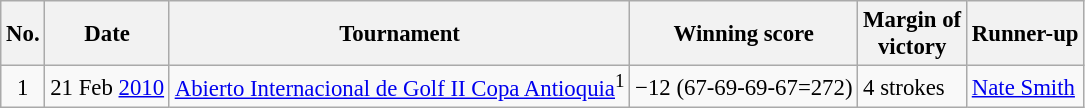<table class="wikitable" style="font-size:95%;">
<tr>
<th>No.</th>
<th>Date</th>
<th>Tournament</th>
<th>Winning score</th>
<th>Margin of<br>victory</th>
<th>Runner-up</th>
</tr>
<tr>
<td align=center>1</td>
<td align=right>21 Feb <a href='#'>2010</a></td>
<td><a href='#'>Abierto Internacional de Golf II Copa Antioquia</a><sup>1</sup></td>
<td>−12 (67-69-69-67=272)</td>
<td>4 strokes</td>
<td> <a href='#'>Nate Smith</a></td>
</tr>
</table>
